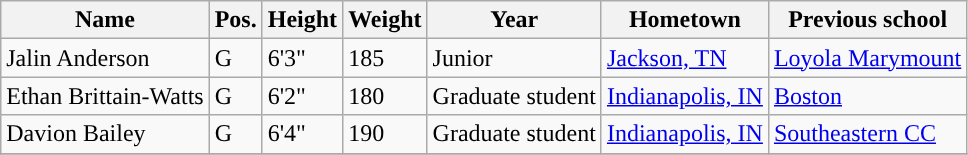<table class="wikitable sortable" border="1">
<tr align=center>
<th>Name</th>
<th>Pos.</th>
<th>Height</th>
<th>Weight</th>
<th>Year</th>
<th>Hometown</th>
<th>Previous school</th>
</tr>
<tr>
<td>Jalin Anderson</td>
<td>G</td>
<td>6'3"</td>
<td>185</td>
<td>Junior</td>
<td><a href='#'>Jackson, TN</a></td>
<td><a href='#'>Loyola Marymount</a></td>
</tr>
<tr>
<td>Ethan Brittain-Watts</td>
<td>G</td>
<td>6'2"</td>
<td>180</td>
<td>Graduate student</td>
<td><a href='#'>Indianapolis, IN</a></td>
<td><a href='#'>Boston</a></td>
</tr>
<tr>
<td>Davion Bailey</td>
<td>G</td>
<td>6'4"</td>
<td>190</td>
<td>Graduate student</td>
<td><a href='#'>Indianapolis, IN</a></td>
<td><a href='#'>Southeastern CC</a></td>
</tr>
<tr>
</tr>
</table>
